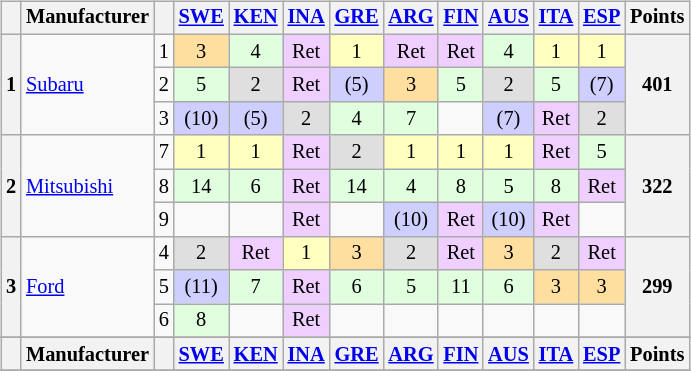<table>
<tr>
<td><br><table class="wikitable" style="font-size: 85%; text-align: center;">
<tr valign="top">
<th valign="middle"></th>
<th valign="middle">Manufacturer</th>
<th valign="middle"></th>
<th><a href='#'>SWE</a><br></th>
<th><a href='#'>KEN</a><br></th>
<th><a href='#'>INA</a><br></th>
<th><a href='#'>GRE</a><br></th>
<th><a href='#'>ARG</a><br></th>
<th><a href='#'>FIN</a><br></th>
<th><a href='#'>AUS</a><br></th>
<th><a href='#'>ITA</a><br></th>
<th><a href='#'>ESP</a><br></th>
<th valign="middle">Points</th>
</tr>
<tr>
<th rowspan="3">1</th>
<td align="left" rowspan="3"> <a href='#'>Subaru</a></td>
<td>1</td>
<td style="background:#ffdf9f;">3</td>
<td style="background:#dfffdf;">4</td>
<td style="background:#efcfff;">Ret</td>
<td style="background:#ffffbf;">1</td>
<td style="background:#efcfff;">Ret</td>
<td style="background:#efcfff;">Ret</td>
<td style="background:#dfffdf;">4</td>
<td style="background:#ffffbf;">1</td>
<td style="background:#ffffbf;">1</td>
<th align="right" rowspan="3">401</th>
</tr>
<tr>
<td>2</td>
<td style="background:#dfffdf;">5</td>
<td style="background:#dfdfdf;">2</td>
<td style="background:#efcfff;">Ret</td>
<td style="background:#cfcfff;">(5)</td>
<td style="background:#ffdf9f;">3</td>
<td style="background:#dfffdf;">5</td>
<td style="background:#dfdfdf;">2</td>
<td style="background:#dfffdf;">5</td>
<td style="background:#cfcfff;">(7)</td>
</tr>
<tr>
<td>3</td>
<td style="background:#cfcfff;">(10)</td>
<td style="background:#cfcfff;">(5)</td>
<td style="background:#dfdfdf;">2</td>
<td style="background:#dfffdf;">4</td>
<td style="background:#dfffdf;">7</td>
<td></td>
<td style="background:#cfcfff;">(7)</td>
<td style="background:#efcfff;">Ret</td>
<td style="background:#dfdfdf;">2</td>
</tr>
<tr>
<th rowspan="3">2</th>
<td align="left" rowspan="3"> <a href='#'>Mitsubishi</a></td>
<td>7</td>
<td style="background:#ffffbf;">1</td>
<td style="background:#ffffbf;">1</td>
<td style="background:#efcfff;">Ret</td>
<td style="background:#dfdfdf;">2</td>
<td style="background:#ffffbf;">1</td>
<td style="background:#ffffbf;">1</td>
<td style="background:#ffffbf;">1</td>
<td style="background:#efcfff;">Ret</td>
<td style="background:#dfffdf;">5</td>
<th align="right" rowspan="3">322</th>
</tr>
<tr>
<td>8</td>
<td style="background:#dfffdf;">14</td>
<td style="background:#dfffdf;">6</td>
<td style="background:#efcfff;">Ret</td>
<td style="background:#dfffdf;">14</td>
<td style="background:#dfffdf;">4</td>
<td style="background:#dfffdf;">8</td>
<td style="background:#dfffdf;">5</td>
<td style="background:#dfffdf;">8</td>
<td style="background:#efcfff;">Ret</td>
</tr>
<tr>
<td>9</td>
<td></td>
<td></td>
<td style="background:#efcfff;">Ret</td>
<td></td>
<td style="background:#cfcfff;">(10)</td>
<td style="background:#efcfff;">Ret</td>
<td style="background:#cfcfff;">(10)</td>
<td style="background:#efcfff;">Ret</td>
<td></td>
</tr>
<tr>
<th rowspan="3">3</th>
<td align="left" rowspan="3"> <a href='#'>Ford</a></td>
<td>4</td>
<td style="background:#dfdfdf;">2</td>
<td style="background:#efcfff;">Ret</td>
<td style="background:#ffffbf;">1</td>
<td style="background:#ffdf9f;">3</td>
<td style="background:#dfdfdf;">2</td>
<td style="background:#efcfff;">Ret</td>
<td style="background:#ffdf9f;">3</td>
<td style="background:#dfdfdf;">2</td>
<td style="background:#efcfff;">Ret</td>
<th align="right" rowspan="3">299</th>
</tr>
<tr>
<td>5</td>
<td style="background:#cfcfff;">(11)</td>
<td style="background:#dfffdf;">7</td>
<td style="background:#efcfff;">Ret</td>
<td style="background:#dfffdf;">6</td>
<td style="background:#dfffdf;">5</td>
<td style="background:#dfffdf;">11</td>
<td style="background:#dfffdf;">6</td>
<td style="background:#ffdf9f;">3</td>
<td style="background:#ffdf9f;">3</td>
</tr>
<tr>
<td>6</td>
<td style="background:#dfffdf;">8</td>
<td></td>
<td style="background:#efcfff;">Ret</td>
<td></td>
<td></td>
<td></td>
<td></td>
<td></td>
<td></td>
</tr>
<tr>
</tr>
<tr valign="top">
<th valign="middle"></th>
<th valign="middle">Manufacturer</th>
<th valign="middle"></th>
<th><a href='#'>SWE</a><br></th>
<th><a href='#'>KEN</a><br></th>
<th><a href='#'>INA</a><br></th>
<th><a href='#'>GRE</a><br></th>
<th><a href='#'>ARG</a><br></th>
<th><a href='#'>FIN</a><br></th>
<th><a href='#'>AUS</a><br></th>
<th><a href='#'>ITA</a><br></th>
<th><a href='#'>ESP</a><br></th>
<th valign="middle">Points</th>
</tr>
<tr>
</tr>
</table>
</td>
<td valign="top"><br></td>
</tr>
</table>
